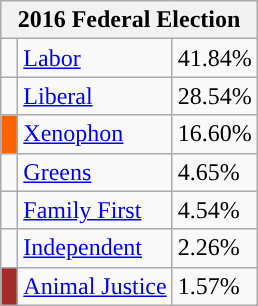<table class="wikitable" style="float:right; margin-left:0.5em">
<tr>
<th colspan="3">2016 Federal Election</th>
</tr>
<tr>
<td> </td>
<td><a href='#'>Labor</a></td>
<td>41.84%</td>
</tr>
<tr>
<td> </td>
<td><a href='#'>Liberal</a></td>
<td>28.54%</td>
</tr>
<tr>
<td style="background-color:#ff6300"> </td>
<td><a href='#'>Xenophon</a></td>
<td>16.60%</td>
</tr>
<tr>
<td> </td>
<td><a href='#'>Greens</a></td>
<td>4.65%</td>
</tr>
<tr>
<td> </td>
<td><a href='#'>Family First</a></td>
<td>4.54%</td>
</tr>
<tr>
<td> </td>
<td><a href='#'>Independent</a></td>
<td>2.26%</td>
</tr>
<tr>
<td style="background-color:#a52a2a"> </td>
<td><a href='#'>Animal Justice</a></td>
<td>1.57%</td>
</tr>
</table>
